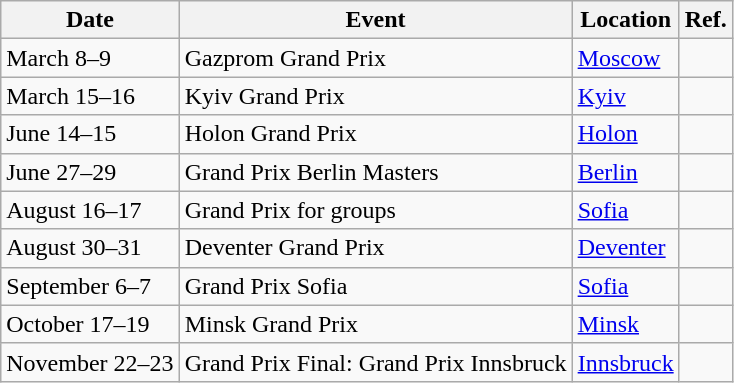<table class="wikitable sortable">
<tr>
<th>Date</th>
<th>Event</th>
<th>Location</th>
<th>Ref.</th>
</tr>
<tr>
<td>March 8–9</td>
<td>Gazprom Grand Prix</td>
<td> <a href='#'>Moscow</a></td>
<td></td>
</tr>
<tr>
<td>March 15–16</td>
<td>Kyiv Grand Prix</td>
<td> <a href='#'>Kyiv</a></td>
<td></td>
</tr>
<tr>
<td>June 14–15</td>
<td>Holon Grand Prix</td>
<td> <a href='#'>Holon</a></td>
<td></td>
</tr>
<tr>
<td>June 27–29</td>
<td>Grand Prix Berlin Masters</td>
<td> <a href='#'>Berlin</a></td>
<td></td>
</tr>
<tr>
<td>August 16–17</td>
<td>Grand Prix for groups</td>
<td> <a href='#'>Sofia</a></td>
<td></td>
</tr>
<tr>
<td>August 30–31</td>
<td>Deventer Grand Prix</td>
<td> <a href='#'>Deventer</a></td>
<td></td>
</tr>
<tr>
<td>September 6–7</td>
<td>Grand Prix Sofia</td>
<td> <a href='#'>Sofia</a></td>
<td></td>
</tr>
<tr>
<td>October 17–19</td>
<td>Minsk Grand Prix</td>
<td> <a href='#'>Minsk</a></td>
<td></td>
</tr>
<tr>
<td>November 22–23</td>
<td>Grand Prix Final: Grand Prix Innsbruck</td>
<td> <a href='#'>Innsbruck</a></td>
<td></td>
</tr>
</table>
